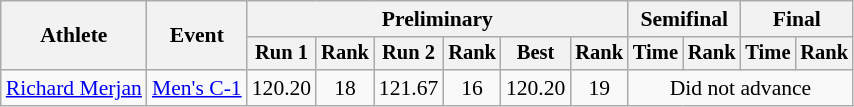<table class="wikitable" style="font-size:90%">
<tr>
<th rowspan=2>Athlete</th>
<th rowspan=2>Event</th>
<th colspan=6>Preliminary</th>
<th colspan=2>Semifinal</th>
<th colspan=2>Final</th>
</tr>
<tr style="font-size:95%">
<th>Run 1</th>
<th>Rank</th>
<th>Run 2</th>
<th>Rank</th>
<th>Best</th>
<th>Rank</th>
<th>Time</th>
<th>Rank</th>
<th>Time</th>
<th>Rank</th>
</tr>
<tr align=center>
<td align=left><a href='#'>Richard Merjan</a></td>
<td align=left><a href='#'>Men's C-1</a></td>
<td>120.20</td>
<td>18</td>
<td>121.67</td>
<td>16</td>
<td>120.20</td>
<td>19</td>
<td colspan=4>Did not advance</td>
</tr>
</table>
